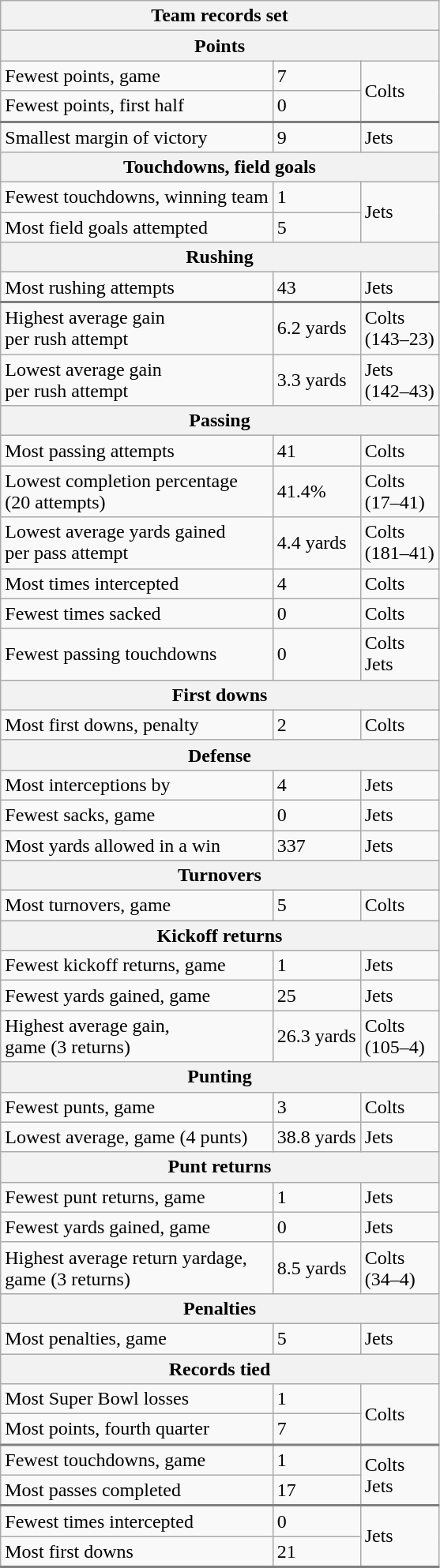<table class="wikitable">
<tr>
<th colspan=3>Team records set</th>
</tr>
<tr>
<th colspan=3>Points</th>
</tr>
<tr>
<td>Fewest points, game</td>
<td>7</td>
<td rowspan=2>Colts</td>
</tr>
<tr style="border-bottom: 2px solid gray">
<td>Fewest points, first half</td>
<td>0</td>
</tr>
<tr>
<td>Smallest margin of victory</td>
<td>9</td>
<td>Jets</td>
</tr>
<tr>
<th colspan=3>Touchdowns, field goals</th>
</tr>
<tr>
<td>Fewest touchdowns, winning team</td>
<td>1</td>
<td rowspan=2>Jets</td>
</tr>
<tr>
<td>Most field goals attempted</td>
<td>5</td>
</tr>
<tr>
<th colspan=3>Rushing</th>
</tr>
<tr>
<td>Most rushing attempts</td>
<td>43</td>
<td>Jets</td>
</tr>
<tr style="border-bottom: 2px solid gray">
</tr>
<tr>
<td>Highest average gain<br> per rush attempt</td>
<td>6.2 yards</td>
<td>Colts<br>(143–23)</td>
</tr>
<tr>
<td>Lowest average gain<br> per rush attempt</td>
<td>3.3 yards</td>
<td>Jets <br>(142–43)</td>
</tr>
<tr>
<th colspan=3>Passing</th>
</tr>
<tr>
<td>Most passing attempts</td>
<td>41</td>
<td>Colts</td>
</tr>
<tr>
<td>Lowest completion percentage<br>(20 attempts)</td>
<td>41.4%</td>
<td>Colts<br>(17–41)</td>
</tr>
<tr>
<td>Lowest average yards gained <br>per pass attempt</td>
<td>4.4 yards</td>
<td>Colts<br>(181–41)</td>
</tr>
<tr>
<td>Most times intercepted</td>
<td>4</td>
<td>Colts</td>
</tr>
<tr>
<td>Fewest times sacked</td>
<td>0</td>
<td>Colts</td>
</tr>
<tr>
<td>Fewest passing touchdowns</td>
<td>0</td>
<td>Colts <br> Jets</td>
</tr>
<tr>
<th colspan=3>First downs</th>
</tr>
<tr>
<td>Most first downs, penalty</td>
<td>2</td>
<td>Colts</td>
</tr>
<tr>
<th colspan=3>Defense</th>
</tr>
<tr>
<td>Most interceptions by</td>
<td>4</td>
<td>Jets</td>
</tr>
<tr>
<td>Fewest sacks, game</td>
<td>0</td>
<td>Jets</td>
</tr>
<tr>
<td>Most yards allowed in a win</td>
<td>337</td>
<td>Jets</td>
</tr>
<tr>
<th colspan=3>Turnovers</th>
</tr>
<tr>
<td>Most turnovers, game</td>
<td>5</td>
<td>Colts</td>
</tr>
<tr>
<th colspan=3>Kickoff returns</th>
</tr>
<tr>
<td>Fewest kickoff returns, game</td>
<td>1</td>
<td>Jets</td>
</tr>
<tr>
<td>Fewest yards gained, game</td>
<td>25</td>
<td>Jets</td>
</tr>
<tr>
<td>Highest average gain,<br> game (3 returns)</td>
<td>26.3 yards</td>
<td>Colts<br> (105–4)</td>
</tr>
<tr>
<th colspan=3>Punting</th>
</tr>
<tr>
<td>Fewest punts, game</td>
<td>3</td>
<td>Colts</td>
</tr>
<tr>
<td>Lowest average, game (4 punts)</td>
<td>38.8 yards</td>
<td>Jets</td>
</tr>
<tr>
<th colspan=3>Punt returns</th>
</tr>
<tr>
<td>Fewest punt returns, game</td>
<td>1</td>
<td>Jets</td>
</tr>
<tr>
<td>Fewest yards gained, game</td>
<td>0</td>
<td>Jets</td>
</tr>
<tr>
<td>Highest average return yardage,<br> game (3 returns)</td>
<td>8.5 yards</td>
<td>Colts <br>(34–4)</td>
</tr>
<tr>
<th colspan=3>Penalties</th>
</tr>
<tr>
<td>Most penalties, game</td>
<td>5</td>
<td>Jets</td>
</tr>
<tr>
<th colspan=3>Records tied</th>
</tr>
<tr>
<td>Most Super Bowl losses</td>
<td>1</td>
<td rowspan=2>Colts</td>
</tr>
<tr style="border-bottom: 2px solid gray">
<td>Most points, fourth quarter</td>
<td>7</td>
</tr>
<tr>
<td>Fewest touchdowns, game</td>
<td>1</td>
<td rowspan=2>Colts <br>Jets</td>
</tr>
<tr style="border-bottom: 2px solid gray">
<td>Most passes completed</td>
<td>17</td>
</tr>
<tr>
<td>Fewest times intercepted</td>
<td>0</td>
<td rowspan=2 style="border-bottom: 2px solid gray">Jets</td>
</tr>
<tr style="border-bottom: 2px solid gray">
<td>Most first downs</td>
<td>21</td>
</tr>
</table>
